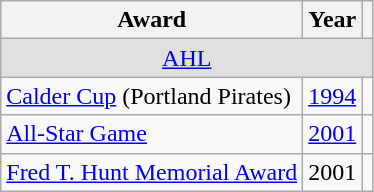<table class="wikitable">
<tr>
<th>Award</th>
<th>Year</th>
<th></th>
</tr>
<tr ALIGN="center" bgcolor="#e0e0e0">
<td colspan="3"><a href='#'>AHL</a></td>
</tr>
<tr>
<td><a href='#'>Calder Cup</a> (Portland Pirates)</td>
<td><a href='#'>1994</a></td>
<td></td>
</tr>
<tr>
<td><a href='#'>All-Star Game</a></td>
<td><a href='#'>2001</a></td>
<td></td>
</tr>
<tr>
<td><a href='#'>Fred T. Hunt Memorial Award</a></td>
<td>2001</td>
<td></td>
</tr>
</table>
